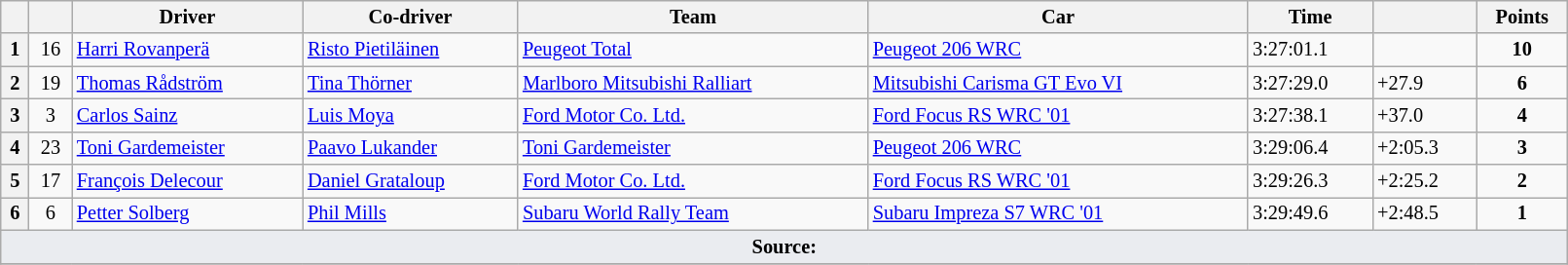<table class="wikitable" width=85% style="font-size: 85%;">
<tr>
<th></th>
<th></th>
<th>Driver</th>
<th>Co-driver</th>
<th>Team</th>
<th>Car</th>
<th>Time</th>
<th></th>
<th>Points</th>
</tr>
<tr>
<th>1</th>
<td align="center">16</td>
<td> <a href='#'>Harri Rovanperä</a></td>
<td> <a href='#'>Risto Pietiläinen</a></td>
<td> <a href='#'>Peugeot Total</a></td>
<td><a href='#'>Peugeot 206 WRC</a></td>
<td>3:27:01.1</td>
<td></td>
<td align="center"><strong>10</strong></td>
</tr>
<tr>
<th>2</th>
<td align="center">19</td>
<td> <a href='#'>Thomas Rådström</a></td>
<td> <a href='#'>Tina Thörner</a></td>
<td> <a href='#'>Marlboro Mitsubishi Ralliart</a></td>
<td><a href='#'>Mitsubishi Carisma GT Evo VI</a></td>
<td>3:27:29.0</td>
<td>+27.9</td>
<td align="center"><strong>6</strong></td>
</tr>
<tr>
<th>3</th>
<td align="center">3</td>
<td> <a href='#'>Carlos Sainz</a></td>
<td> <a href='#'>Luis Moya</a></td>
<td> <a href='#'>Ford Motor Co. Ltd.</a></td>
<td><a href='#'>Ford Focus RS WRC '01</a></td>
<td>3:27:38.1</td>
<td>+37.0</td>
<td align="center"><strong>4</strong></td>
</tr>
<tr>
<th>4</th>
<td align="center">23</td>
<td> <a href='#'>Toni Gardemeister</a></td>
<td> <a href='#'>Paavo Lukander</a></td>
<td> <a href='#'>Toni Gardemeister</a></td>
<td><a href='#'>Peugeot 206 WRC</a></td>
<td>3:29:06.4</td>
<td>+2:05.3</td>
<td align="center"><strong>3</strong></td>
</tr>
<tr>
<th>5</th>
<td align="center">17</td>
<td> <a href='#'>François Delecour</a></td>
<td> <a href='#'>Daniel Grataloup</a></td>
<td> <a href='#'>Ford Motor Co. Ltd.</a></td>
<td><a href='#'>Ford Focus RS WRC '01</a></td>
<td>3:29:26.3</td>
<td>+2:25.2</td>
<td align="center"><strong>2</strong></td>
</tr>
<tr>
<th>6</th>
<td align="center">6</td>
<td> <a href='#'>Petter Solberg</a></td>
<td> <a href='#'>Phil Mills</a></td>
<td> <a href='#'>Subaru World Rally Team</a></td>
<td><a href='#'>Subaru Impreza S7 WRC '01</a></td>
<td>3:29:49.6</td>
<td>+2:48.5</td>
<td align="center"><strong>1</strong></td>
</tr>
<tr>
<td style="background-color:#EAECF0; text-align:center" colspan="9"><strong>Source:</strong></td>
</tr>
<tr>
</tr>
</table>
